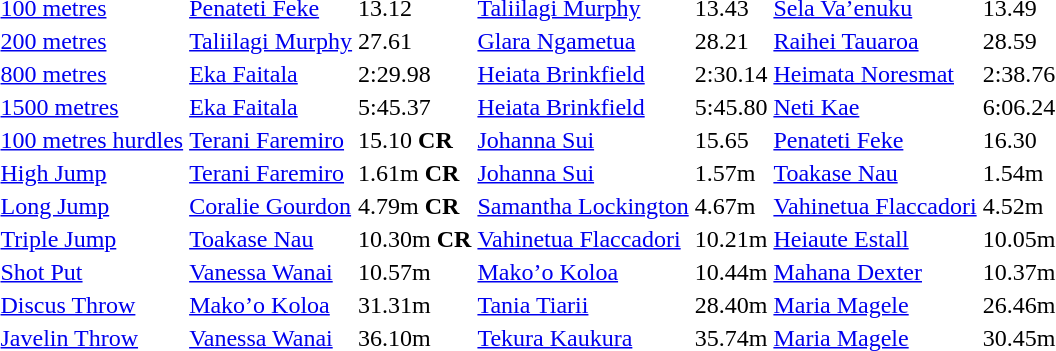<table>
<tr>
<td><a href='#'>100 metres</a></td>
<td align=left><a href='#'>Penateti Feke</a> <br> </td>
<td>13.12</td>
<td align=left><a href='#'>Taliilagi Murphy</a> <br> </td>
<td>13.43</td>
<td align=left><a href='#'>Sela Va’enuku</a> <br> </td>
<td>13.49</td>
</tr>
<tr>
<td><a href='#'>200 metres</a></td>
<td align=left><a href='#'>Taliilagi Murphy</a> <br> </td>
<td>27.61</td>
<td align=left><a href='#'>Glara Ngametua</a> <br> </td>
<td>28.21</td>
<td align=left><a href='#'>Raihei Tauaroa</a> <br> </td>
<td>28.59</td>
</tr>
<tr>
<td><a href='#'>800 metres</a></td>
<td align=left><a href='#'>Eka Faitala</a> <br> </td>
<td>2:29.98</td>
<td align=left><a href='#'>Heiata Brinkfield</a> <br> </td>
<td>2:30.14</td>
<td align=left><a href='#'>Heimata Noresmat</a> <br> </td>
<td>2:38.76</td>
</tr>
<tr>
<td><a href='#'>1500 metres</a></td>
<td align=left><a href='#'>Eka Faitala</a> <br> </td>
<td>5:45.37</td>
<td align=left><a href='#'>Heiata Brinkfield</a> <br> </td>
<td>5:45.80</td>
<td align=left><a href='#'>Neti Kae</a> <br> </td>
<td>6:06.24</td>
</tr>
<tr>
<td><a href='#'>100 metres hurdles</a></td>
<td align=left><a href='#'>Terani Faremiro</a> <br> </td>
<td>15.10 <strong>CR</strong></td>
<td align=left><a href='#'>Johanna Sui</a> <br> </td>
<td>15.65</td>
<td align=left><a href='#'>Penateti Feke</a> <br> </td>
<td>16.30</td>
</tr>
<tr>
<td><a href='#'>High Jump</a></td>
<td align=left><a href='#'>Terani Faremiro</a> <br> </td>
<td>1.61m <strong>CR</strong></td>
<td align=left><a href='#'>Johanna Sui</a> <br> </td>
<td>1.57m</td>
<td align=left><a href='#'>Toakase Nau</a> <br> </td>
<td>1.54m</td>
</tr>
<tr>
<td><a href='#'>Long Jump</a></td>
<td align=left><a href='#'>Coralie Gourdon</a> <br> </td>
<td>4.79m <strong>CR</strong></td>
<td align=left><a href='#'>Samantha Lockington</a> <br> </td>
<td>4.67m</td>
<td align=left><a href='#'>Vahinetua Flaccadori</a> <br> </td>
<td>4.52m</td>
</tr>
<tr>
<td><a href='#'>Triple Jump</a></td>
<td align=left><a href='#'>Toakase Nau</a> <br> </td>
<td>10.30m <strong>CR</strong></td>
<td align=left><a href='#'>Vahinetua Flaccadori</a> <br> </td>
<td>10.21m</td>
<td align=left><a href='#'>Heiaute Estall</a> <br> </td>
<td>10.05m</td>
</tr>
<tr>
<td><a href='#'>Shot Put</a></td>
<td align=left><a href='#'>Vanessa Wanai</a> <br> </td>
<td>10.57m</td>
<td align=left><a href='#'>Mako’o Koloa</a> <br> </td>
<td>10.44m</td>
<td align=left><a href='#'>Mahana Dexter</a> <br> </td>
<td>10.37m</td>
</tr>
<tr>
<td><a href='#'>Discus Throw</a></td>
<td align=left><a href='#'>Mako’o Koloa</a> <br> </td>
<td>31.31m</td>
<td align=left><a href='#'>Tania Tiarii</a> <br> </td>
<td>28.40m</td>
<td align=left><a href='#'>Maria Magele</a> <br> </td>
<td>26.46m</td>
</tr>
<tr>
<td><a href='#'>Javelin Throw</a></td>
<td align=left><a href='#'>Vanessa Wanai</a> <br> </td>
<td>36.10m</td>
<td align=left><a href='#'>Tekura Kaukura</a> <br> </td>
<td>35.74m</td>
<td align=left><a href='#'>Maria Magele</a> <br> </td>
<td>30.45m</td>
</tr>
</table>
